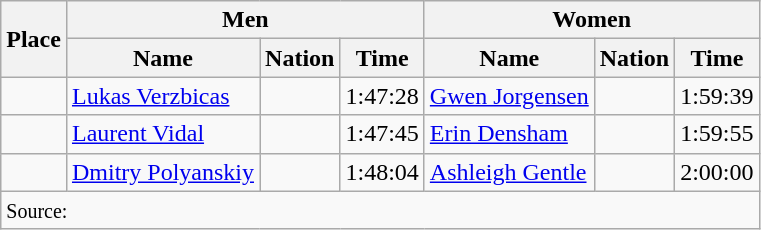<table class="wikitable">
<tr>
<th rowspan="2">Place</th>
<th colspan="3">Men</th>
<th colspan="3">Women</th>
</tr>
<tr>
<th>Name</th>
<th>Nation</th>
<th>Time</th>
<th>Name</th>
<th>Nation</th>
<th>Time</th>
</tr>
<tr>
<td align="center"></td>
<td><a href='#'>Lukas Verzbicas</a></td>
<td></td>
<td>1:47:28</td>
<td><a href='#'>Gwen Jorgensen</a></td>
<td></td>
<td>1:59:39</td>
</tr>
<tr>
<td align="center"></td>
<td><a href='#'>Laurent Vidal</a></td>
<td></td>
<td>1:47:45</td>
<td><a href='#'>Erin Densham</a></td>
<td></td>
<td>1:59:55</td>
</tr>
<tr>
<td align="center"></td>
<td><a href='#'>Dmitry Polyanskiy</a></td>
<td></td>
<td>1:48:04</td>
<td><a href='#'>Ashleigh Gentle</a></td>
<td></td>
<td>2:00:00</td>
</tr>
<tr>
<td colspan="7"><small>Source:</small></td>
</tr>
</table>
